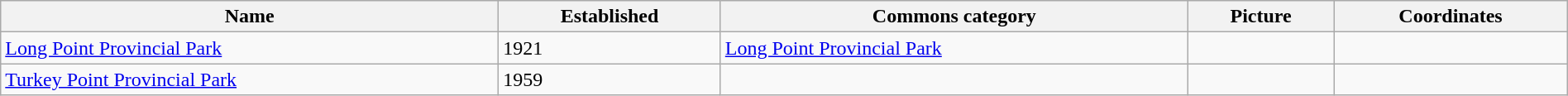<table class='wikitable sortable' style='width:100%'>
<tr>
<th>Name</th>
<th>Established</th>
<th>Commons category</th>
<th>Picture</th>
<th>Coordinates</th>
</tr>
<tr>
<td><a href='#'>Long Point Provincial Park</a></td>
<td>1921</td>
<td><a href='#'>Long Point Provincial Park</a></td>
<td></td>
<td></td>
</tr>
<tr>
<td><a href='#'>Turkey Point Provincial Park</a></td>
<td>1959</td>
<td></td>
<td></td>
<td></td>
</tr>
</table>
